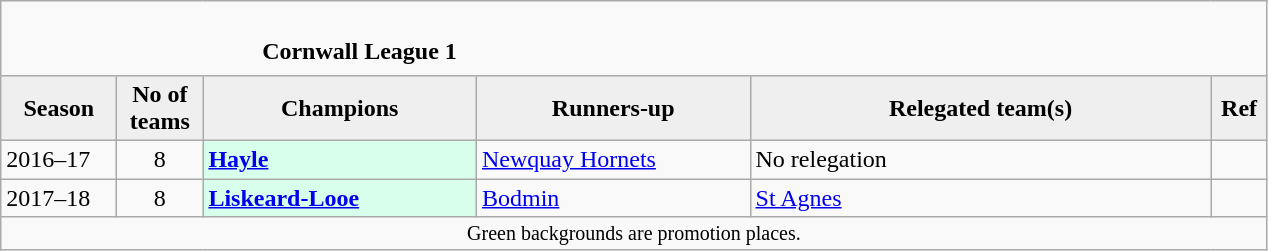<table class="wikitable" style="text-align: left;">
<tr>
<td colspan="11" cellpadding="0" cellspacing="0"><br><table border="0" style="width:100%;" cellpadding="0" cellspacing="0">
<tr>
<td style="width:20%; border:0;"></td>
<td style="border:0;"><strong>Cornwall League 1</strong></td>
<td style="width:20%; border:0;"></td>
</tr>
</table>
</td>
</tr>
<tr>
<th style="background:#efefef; width:70px;">Season</th>
<th style="background:#efefef; width:50px;">No of teams</th>
<th style="background:#efefef; width:175px;">Champions</th>
<th style="background:#efefef; width:175px;">Runners-up</th>
<th style="background:#efefef; width:300px;">Relegated team(s)</th>
<th style="background:#efefef; width:30px;">Ref</th>
</tr>
<tr align=left>
<td>2016–17</td>
<td style="text-align: center;">8</td>
<td style="background:#d8ffeb;"><strong><a href='#'>Hayle</a></strong></td>
<td><a href='#'>Newquay Hornets</a></td>
<td>No relegation</td>
<td></td>
</tr>
<tr>
<td>2017–18</td>
<td style="text-align: center;">8</td>
<td style="background:#d8ffeb;"><strong><a href='#'>Liskeard-Looe</a></strong></td>
<td><a href='#'>Bodmin</a></td>
<td><a href='#'>St Agnes</a></td>
<td></td>
</tr>
<tr>
<td colspan="15"  style="border:0; font-size:smaller; text-align:center;">Green backgrounds are promotion places.</td>
</tr>
</table>
